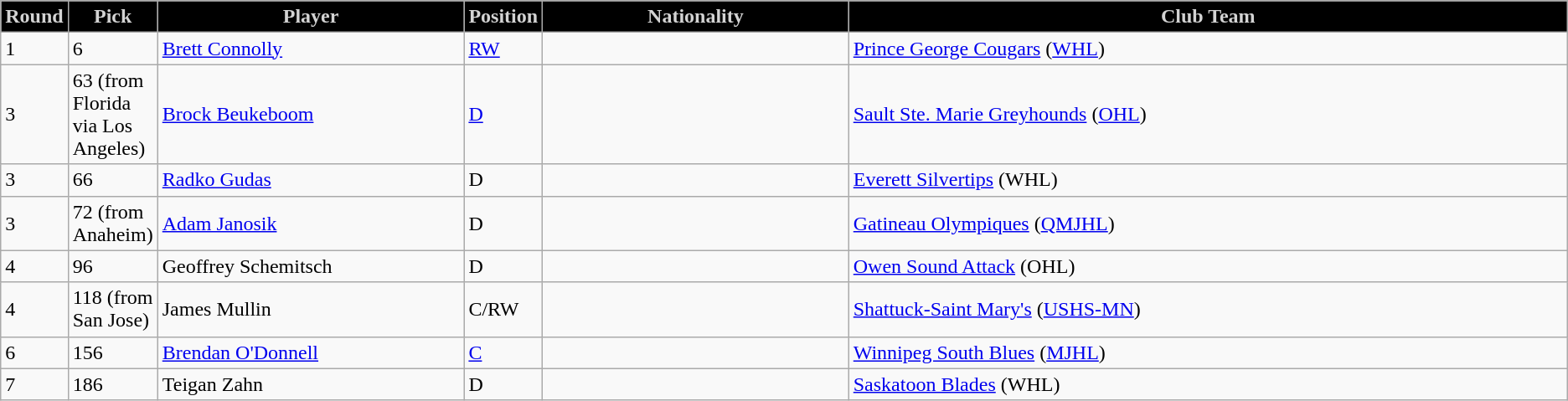<table class="wikitable sortable sortable">
<tr>
<th style="background:black; color:#d3d3d3; width:2.75%;">Round</th>
<th style="background:black; color:#d3d3d3; width:5%;">Pick</th>
<th style="background:black; color:#d3d3d3; width:20%;">Player</th>
<th style="background:black; color:#d3d3d3; width:5%;">Position</th>
<th style="background:black; color:#d3d3d3; width:20%;">Nationality</th>
<th style="background:black; color:#d3d3d3; width:100%;">Club Team</th>
</tr>
<tr>
<td>1</td>
<td>6</td>
<td><a href='#'>Brett Connolly</a></td>
<td><a href='#'>RW</a></td>
<td></td>
<td><a href='#'>Prince George Cougars</a> (<a href='#'>WHL</a>)</td>
</tr>
<tr>
<td>3</td>
<td>63 (from Florida via Los Angeles)</td>
<td><a href='#'>Brock Beukeboom</a></td>
<td><a href='#'>D</a></td>
<td></td>
<td><a href='#'>Sault Ste. Marie Greyhounds</a> (<a href='#'>OHL</a>)</td>
</tr>
<tr>
<td>3</td>
<td>66</td>
<td><a href='#'>Radko Gudas</a></td>
<td>D</td>
<td></td>
<td><a href='#'>Everett Silvertips</a> (WHL)</td>
</tr>
<tr>
<td>3</td>
<td>72 (from Anaheim)</td>
<td><a href='#'>Adam Janosik</a></td>
<td>D</td>
<td></td>
<td><a href='#'>Gatineau Olympiques</a> (<a href='#'>QMJHL</a>)</td>
</tr>
<tr>
<td>4</td>
<td>96</td>
<td>Geoffrey Schemitsch</td>
<td>D</td>
<td></td>
<td><a href='#'>Owen Sound Attack</a> (OHL)</td>
</tr>
<tr>
<td>4</td>
<td>118 (from San Jose)</td>
<td>James Mullin</td>
<td>C/RW</td>
<td></td>
<td><a href='#'>Shattuck-Saint Mary's</a> (<a href='#'>USHS-MN</a>)</td>
</tr>
<tr>
<td>6</td>
<td>156</td>
<td><a href='#'>Brendan O'Donnell</a></td>
<td><a href='#'>C</a></td>
<td></td>
<td><a href='#'>Winnipeg South Blues</a> (<a href='#'>MJHL</a>)</td>
</tr>
<tr>
<td>7</td>
<td>186</td>
<td>Teigan Zahn</td>
<td>D</td>
<td></td>
<td><a href='#'>Saskatoon Blades</a> (WHL)</td>
</tr>
</table>
